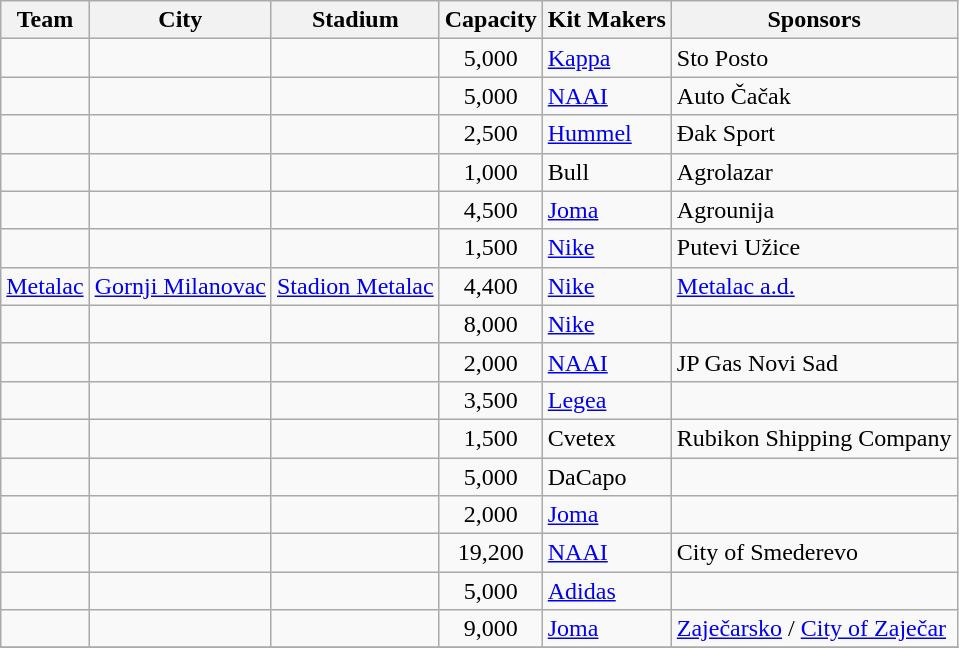<table class="wikitable sortable">
<tr>
<th>Team</th>
<th>City</th>
<th>Stadium</th>
<th>Capacity</th>
<th>Kit Makers</th>
<th>Sponsors</th>
</tr>
<tr>
<td></td>
<td></td>
<td></td>
<td style="text-align:center">5,000</td>
<td><a href='#'>Kappa</a></td>
<td>Sto Posto</td>
</tr>
<tr>
<td></td>
<td></td>
<td></td>
<td style="text-align:center">5,000</td>
<td><a href='#'>NAAI</a></td>
<td>Auto Čačak</td>
</tr>
<tr>
<td></td>
<td></td>
<td></td>
<td style="text-align:center">2,500</td>
<td><a href='#'>Hummel</a></td>
<td>Đak Sport</td>
</tr>
<tr>
<td></td>
<td></td>
<td></td>
<td style="text-align:center">1,000</td>
<td>Bull</td>
<td>Agrolazar</td>
</tr>
<tr>
<td></td>
<td></td>
<td></td>
<td style="text-align:center">4,500</td>
<td><a href='#'>Joma</a></td>
<td>Agrounija</td>
</tr>
<tr>
<td></td>
<td></td>
<td></td>
<td style="text-align:center">1,500</td>
<td><a href='#'>Nike</a></td>
<td>Putevi Užice</td>
</tr>
<tr>
<td><a href='#'>Metalac</a></td>
<td><a href='#'>Gornji Milanovac</a></td>
<td><a href='#'>Stadion Metalac</a></td>
<td style="text-align:center">4,400</td>
<td><a href='#'>Nike</a></td>
<td><a href='#'>Metalac a.d.</a></td>
</tr>
<tr>
<td></td>
<td></td>
<td></td>
<td style="text-align:center">8,000</td>
<td><a href='#'>Nike</a></td>
<td></td>
</tr>
<tr>
<td></td>
<td></td>
<td></td>
<td style="text-align:center">2,000</td>
<td><a href='#'>NAAI</a></td>
<td>JP Gas Novi Sad</td>
</tr>
<tr>
<td></td>
<td></td>
<td></td>
<td style="text-align:center">3,500</td>
<td><a href='#'>Legea</a></td>
<td></td>
</tr>
<tr>
<td></td>
<td></td>
<td></td>
<td style="text-align:center">1,500</td>
<td>Cvetex</td>
<td>Rubikon Shipping Company</td>
</tr>
<tr>
<td></td>
<td></td>
<td></td>
<td style="text-align:center">5,000</td>
<td>DaCapo</td>
<td></td>
</tr>
<tr>
<td></td>
<td></td>
<td></td>
<td style="text-align:center">2,000</td>
<td><a href='#'>Joma</a></td>
<td></td>
</tr>
<tr>
<td></td>
<td></td>
<td></td>
<td style="text-align:center">19,200</td>
<td><a href='#'>NAAI</a></td>
<td>City of Smederevo</td>
</tr>
<tr>
<td></td>
<td></td>
<td></td>
<td style="text-align:center">5,000</td>
<td><a href='#'>Adidas</a></td>
<td></td>
</tr>
<tr>
<td></td>
<td></td>
<td></td>
<td style="text-align:center">9,000</td>
<td><a href='#'>Joma</a></td>
<td><a href='#'>Zaječarsko</a> / <a href='#'>City of Zaječar</a></td>
</tr>
<tr>
</tr>
</table>
